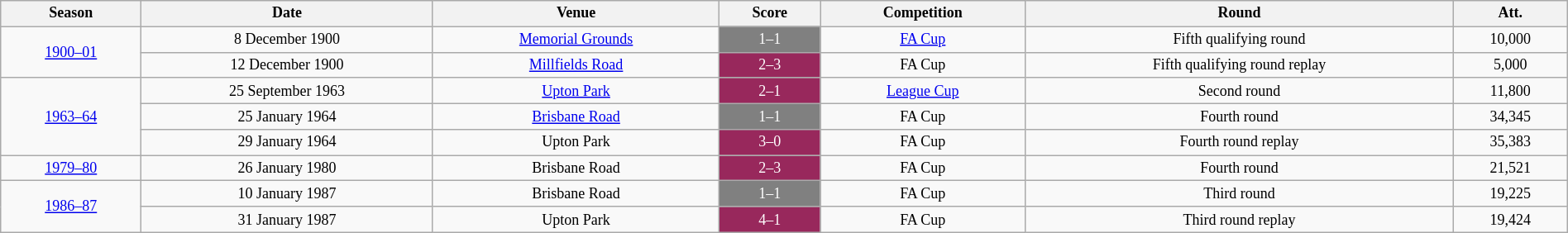<table class="wikitable" style="text-align: center; width: 100%; font-size: 12px">
<tr>
<th>Season</th>
<th>Date</th>
<th>Venue</th>
<th>Score</th>
<th>Competition</th>
<th>Round</th>
<th>Att.</th>
</tr>
<tr>
<td rowspan=2><a href='#'>1900–01</a></td>
<td>8 December 1900</td>
<td><a href='#'>Memorial Grounds</a></td>
<td align="center" style="background:#808080; color:white">1–1</td>
<td><a href='#'>FA Cup</a></td>
<td>Fifth qualifying round</td>
<td>10,000</td>
</tr>
<tr>
<td>12 December 1900</td>
<td><a href='#'>Millfields Road</a></td>
<td align="center" style="background:#98285c; color:white">2–3</td>
<td>FA Cup</td>
<td>Fifth qualifying round replay</td>
<td>5,000</td>
</tr>
<tr>
<td rowspan=3><a href='#'>1963–64</a></td>
<td>25 September 1963</td>
<td><a href='#'>Upton Park</a></td>
<td align="center" style="background:#98285c; color:white">2–1</td>
<td><a href='#'>League Cup</a></td>
<td>Second round</td>
<td>11,800</td>
</tr>
<tr>
<td>25 January 1964</td>
<td><a href='#'>Brisbane Road</a></td>
<td align="center" style="background:#808080; color:white">1–1</td>
<td>FA Cup</td>
<td>Fourth round</td>
<td>34,345</td>
</tr>
<tr>
<td>29 January 1964</td>
<td>Upton Park</td>
<td align="center" style="background:#98285c; color:white">3–0</td>
<td>FA Cup</td>
<td>Fourth round replay</td>
<td>35,383</td>
</tr>
<tr>
<td><a href='#'>1979–80</a></td>
<td>26 January 1980</td>
<td>Brisbane Road</td>
<td align="center" style="background:#98285c; color:white">2–3</td>
<td>FA Cup</td>
<td>Fourth round</td>
<td>21,521</td>
</tr>
<tr>
<td rowspan=2><a href='#'>1986–87</a></td>
<td>10 January 1987</td>
<td>Brisbane Road</td>
<td align="center" style="background:#808080; color:white">1–1</td>
<td>FA Cup</td>
<td>Third round</td>
<td>19,225</td>
</tr>
<tr>
<td>31 January 1987</td>
<td>Upton Park</td>
<td align="center" style="background:#98285c; color:white">4–1</td>
<td>FA Cup</td>
<td>Third round replay</td>
<td>19,424</td>
</tr>
</table>
